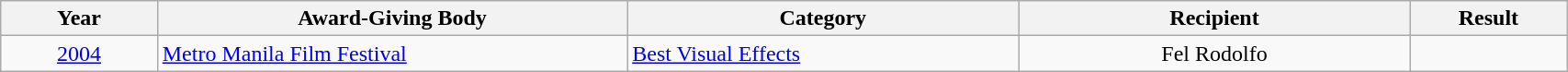<table | width="90%" class="wikitable sortable">
<tr>
<th width="10%">Year</th>
<th width="30%">Award-Giving Body</th>
<th width="25%">Category</th>
<th width="25%">Recipient</th>
<th width="10%">Result</th>
</tr>
<tr>
<td rowspan="6" align="center"><a href='#'>2004</a></td>
<td rowspan="6" align="left"><a href='#'>Metro Manila Film Festival</a></td>
<td align="left"><a href='#'>Best Visual Effects</a></td>
<td align="center">Fel Rodolfo</td>
<td></td>
</tr>
</table>
